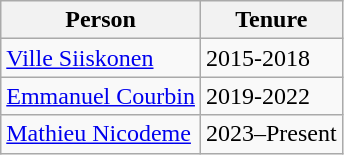<table class="wikitable">
<tr>
<th>Person</th>
<th>Tenure</th>
</tr>
<tr>
<td align="left"> <a href='#'>Ville Siiskonen</a></td>
<td>2015-2018</td>
</tr>
<tr>
<td align="left"> <a href='#'>Emmanuel Courbin</a></td>
<td>2019-2022</td>
</tr>
<tr>
<td align="left"> <a href='#'>Mathieu Nicodeme</a></td>
<td>2023–Present</td>
</tr>
</table>
